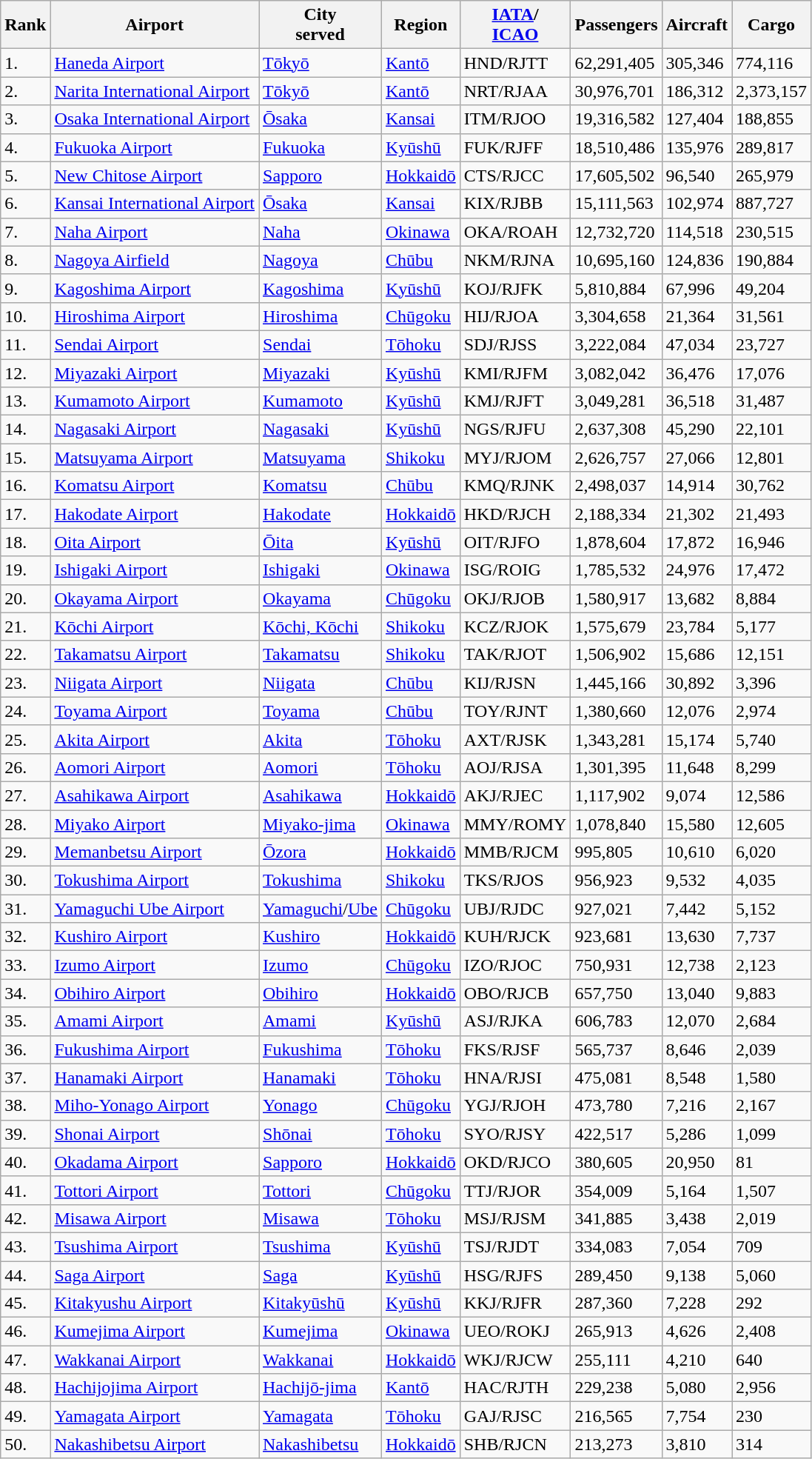<table class="wikitable sortable">
<tr>
<th>Rank</th>
<th>Airport</th>
<th>City<br>served</th>
<th>Region</th>
<th><a href='#'>IATA</a>/<br><a href='#'>ICAO</a></th>
<th>Passengers</th>
<th>Aircraft</th>
<th>Cargo</th>
</tr>
<tr>
<td>1.</td>
<td><a href='#'>Haneda Airport</a></td>
<td><a href='#'>Tōkyō</a></td>
<td><a href='#'>Kantō</a></td>
<td>HND/RJTT</td>
<td>62,291,405</td>
<td>305,346</td>
<td>774,116</td>
</tr>
<tr>
<td>2.</td>
<td><a href='#'>Narita International Airport</a></td>
<td><a href='#'>Tōkyō</a></td>
<td><a href='#'>Kantō</a></td>
<td>NRT/RJAA</td>
<td>30,976,701</td>
<td>186,312</td>
<td>2,373,157</td>
</tr>
<tr>
<td>3.</td>
<td><a href='#'>Osaka International Airport</a></td>
<td><a href='#'>Ōsaka</a></td>
<td><a href='#'>Kansai</a></td>
<td>ITM/RJOO</td>
<td>19,316,582</td>
<td>127,404</td>
<td>188,855</td>
</tr>
<tr>
<td>4.</td>
<td><a href='#'>Fukuoka Airport</a></td>
<td><a href='#'>Fukuoka</a></td>
<td><a href='#'>Kyūshū</a></td>
<td>FUK/RJFF</td>
<td>18,510,486</td>
<td>135,976</td>
<td>289,817</td>
</tr>
<tr>
<td>5.</td>
<td><a href='#'>New Chitose Airport</a></td>
<td><a href='#'>Sapporo</a></td>
<td><a href='#'>Hokkaidō</a></td>
<td>CTS/RJCC</td>
<td>17,605,502</td>
<td>96,540</td>
<td>265,979</td>
</tr>
<tr>
<td>6.</td>
<td><a href='#'>Kansai International Airport</a></td>
<td><a href='#'>Ōsaka</a></td>
<td><a href='#'>Kansai</a></td>
<td>KIX/RJBB</td>
<td>15,111,563</td>
<td>102,974</td>
<td>887,727</td>
</tr>
<tr>
<td>7.</td>
<td><a href='#'>Naha Airport</a></td>
<td><a href='#'>Naha</a></td>
<td><a href='#'>Okinawa</a></td>
<td>OKA/ROAH</td>
<td>12,732,720</td>
<td>114,518</td>
<td>230,515</td>
</tr>
<tr>
<td>8.</td>
<td><a href='#'>Nagoya Airfield</a></td>
<td><a href='#'>Nagoya</a></td>
<td><a href='#'>Chūbu</a></td>
<td>NKM/RJNA</td>
<td>10,695,160</td>
<td>124,836</td>
<td>190,884</td>
</tr>
<tr>
<td>9.</td>
<td><a href='#'>Kagoshima Airport</a></td>
<td><a href='#'>Kagoshima</a></td>
<td><a href='#'>Kyūshū</a></td>
<td>KOJ/RJFK</td>
<td>5,810,884</td>
<td>67,996</td>
<td>49,204</td>
</tr>
<tr>
<td>10.</td>
<td><a href='#'>Hiroshima Airport</a></td>
<td><a href='#'>Hiroshima</a></td>
<td><a href='#'>Chūgoku</a></td>
<td>HIJ/RJOA</td>
<td>3,304,658</td>
<td>21,364</td>
<td>31,561</td>
</tr>
<tr>
<td>11.</td>
<td><a href='#'>Sendai Airport</a></td>
<td><a href='#'>Sendai</a></td>
<td><a href='#'>Tōhoku</a></td>
<td>SDJ/RJSS</td>
<td>3,222,084</td>
<td>47,034</td>
<td>23,727</td>
</tr>
<tr>
<td>12.</td>
<td><a href='#'>Miyazaki Airport</a></td>
<td><a href='#'>Miyazaki</a></td>
<td><a href='#'>Kyūshū</a></td>
<td>KMI/RJFM</td>
<td>3,082,042</td>
<td>36,476</td>
<td>17,076</td>
</tr>
<tr>
<td>13.</td>
<td><a href='#'>Kumamoto Airport</a></td>
<td><a href='#'>Kumamoto</a></td>
<td><a href='#'>Kyūshū</a></td>
<td>KMJ/RJFT</td>
<td>3,049,281</td>
<td>36,518</td>
<td>31,487</td>
</tr>
<tr>
<td>14.</td>
<td><a href='#'>Nagasaki Airport</a></td>
<td><a href='#'>Nagasaki</a></td>
<td><a href='#'>Kyūshū</a></td>
<td>NGS/RJFU</td>
<td>2,637,308</td>
<td>45,290</td>
<td>22,101</td>
</tr>
<tr>
<td>15.</td>
<td><a href='#'>Matsuyama Airport</a></td>
<td><a href='#'>Matsuyama</a></td>
<td><a href='#'>Shikoku</a></td>
<td>MYJ/RJOM</td>
<td>2,626,757</td>
<td>27,066</td>
<td>12,801</td>
</tr>
<tr>
<td>16.</td>
<td><a href='#'>Komatsu Airport</a></td>
<td><a href='#'>Komatsu</a></td>
<td><a href='#'>Chūbu</a></td>
<td>KMQ/RJNK</td>
<td>2,498,037</td>
<td>14,914</td>
<td>30,762</td>
</tr>
<tr>
<td>17.</td>
<td><a href='#'>Hakodate Airport</a></td>
<td><a href='#'>Hakodate</a></td>
<td><a href='#'>Hokkaidō</a></td>
<td>HKD/RJCH</td>
<td>2,188,334</td>
<td>21,302</td>
<td>21,493</td>
</tr>
<tr>
<td>18.</td>
<td><a href='#'>Oita Airport</a></td>
<td><a href='#'>Ōita</a></td>
<td><a href='#'>Kyūshū</a></td>
<td>OIT/RJFO</td>
<td>1,878,604</td>
<td>17,872</td>
<td>16,946</td>
</tr>
<tr>
<td>19.</td>
<td><a href='#'>Ishigaki Airport</a></td>
<td><a href='#'>Ishigaki</a></td>
<td><a href='#'>Okinawa</a></td>
<td>ISG/ROIG</td>
<td>1,785,532</td>
<td>24,976</td>
<td>17,472</td>
</tr>
<tr>
<td>20.</td>
<td><a href='#'>Okayama Airport</a></td>
<td><a href='#'>Okayama</a></td>
<td><a href='#'>Chūgoku</a></td>
<td>OKJ/RJOB</td>
<td>1,580,917</td>
<td>13,682</td>
<td>8,884</td>
</tr>
<tr>
<td>21.</td>
<td><a href='#'>Kōchi Airport</a></td>
<td><a href='#'>Kōchi, Kōchi</a></td>
<td><a href='#'>Shikoku</a></td>
<td>KCZ/RJOK</td>
<td>1,575,679</td>
<td>23,784</td>
<td>5,177</td>
</tr>
<tr>
<td>22.</td>
<td><a href='#'>Takamatsu Airport</a></td>
<td><a href='#'>Takamatsu</a></td>
<td><a href='#'>Shikoku</a></td>
<td>TAK/RJOT</td>
<td>1,506,902</td>
<td>15,686</td>
<td>12,151</td>
</tr>
<tr>
<td>23.</td>
<td><a href='#'>Niigata Airport</a></td>
<td><a href='#'>Niigata</a></td>
<td><a href='#'>Chūbu</a></td>
<td>KIJ/RJSN</td>
<td>1,445,166</td>
<td>30,892</td>
<td>3,396</td>
</tr>
<tr>
<td>24.</td>
<td><a href='#'>Toyama Airport</a></td>
<td><a href='#'>Toyama</a></td>
<td><a href='#'>Chūbu</a></td>
<td>TOY/RJNT</td>
<td>1,380,660</td>
<td>12,076</td>
<td>2,974</td>
</tr>
<tr>
<td>25.</td>
<td><a href='#'>Akita Airport</a></td>
<td><a href='#'>Akita</a></td>
<td><a href='#'>Tōhoku</a></td>
<td>AXT/RJSK</td>
<td>1,343,281</td>
<td>15,174</td>
<td>5,740</td>
</tr>
<tr>
<td>26.</td>
<td><a href='#'>Aomori Airport</a></td>
<td><a href='#'>Aomori</a></td>
<td><a href='#'>Tōhoku</a></td>
<td>AOJ/RJSA</td>
<td>1,301,395</td>
<td>11,648</td>
<td>8,299</td>
</tr>
<tr>
<td>27.</td>
<td><a href='#'>Asahikawa Airport</a></td>
<td><a href='#'>Asahikawa</a></td>
<td><a href='#'>Hokkaidō</a></td>
<td>AKJ/RJEC</td>
<td>1,117,902</td>
<td>9,074</td>
<td>12,586</td>
</tr>
<tr>
<td>28.</td>
<td><a href='#'>Miyako Airport</a></td>
<td><a href='#'>Miyako-jima</a></td>
<td><a href='#'>Okinawa</a></td>
<td>MMY/ROMY</td>
<td>1,078,840</td>
<td>15,580</td>
<td>12,605</td>
</tr>
<tr>
<td>29.</td>
<td><a href='#'>Memanbetsu Airport</a></td>
<td><a href='#'>Ōzora</a></td>
<td><a href='#'>Hokkaidō</a></td>
<td>MMB/RJCM</td>
<td>995,805</td>
<td>10,610</td>
<td>6,020</td>
</tr>
<tr>
<td>30.</td>
<td><a href='#'>Tokushima Airport</a></td>
<td><a href='#'>Tokushima</a></td>
<td><a href='#'>Shikoku</a></td>
<td>TKS/RJOS</td>
<td>956,923</td>
<td>9,532</td>
<td>4,035</td>
</tr>
<tr>
<td>31.</td>
<td><a href='#'>Yamaguchi Ube Airport</a></td>
<td><a href='#'>Yamaguchi</a>/<a href='#'>Ube</a></td>
<td><a href='#'>Chūgoku</a></td>
<td>UBJ/RJDC</td>
<td>927,021</td>
<td>7,442</td>
<td>5,152</td>
</tr>
<tr>
<td>32.</td>
<td><a href='#'>Kushiro Airport</a></td>
<td><a href='#'>Kushiro</a></td>
<td><a href='#'>Hokkaidō</a></td>
<td>KUH/RJCK</td>
<td>923,681</td>
<td>13,630</td>
<td>7,737</td>
</tr>
<tr>
<td>33.</td>
<td><a href='#'>Izumo Airport</a></td>
<td><a href='#'>Izumo</a></td>
<td><a href='#'>Chūgoku</a></td>
<td>IZO/RJOC</td>
<td>750,931</td>
<td>12,738</td>
<td>2,123</td>
</tr>
<tr>
<td>34.</td>
<td><a href='#'>Obihiro Airport</a></td>
<td><a href='#'>Obihiro</a></td>
<td><a href='#'>Hokkaidō</a></td>
<td>OBO/RJCB</td>
<td>657,750</td>
<td>13,040</td>
<td>9,883</td>
</tr>
<tr>
<td>35.</td>
<td><a href='#'>Amami Airport</a></td>
<td><a href='#'>Amami</a></td>
<td><a href='#'>Kyūshū</a></td>
<td>ASJ/RJKA</td>
<td>606,783</td>
<td>12,070</td>
<td>2,684</td>
</tr>
<tr>
<td>36.</td>
<td><a href='#'>Fukushima Airport</a></td>
<td><a href='#'>Fukushima</a></td>
<td><a href='#'>Tōhoku</a></td>
<td>FKS/RJSF</td>
<td>565,737</td>
<td>8,646</td>
<td>2,039</td>
</tr>
<tr>
<td>37.</td>
<td><a href='#'>Hanamaki Airport</a></td>
<td><a href='#'>Hanamaki</a></td>
<td><a href='#'>Tōhoku</a></td>
<td>HNA/RJSI</td>
<td>475,081</td>
<td>8,548</td>
<td>1,580</td>
</tr>
<tr>
<td>38.</td>
<td><a href='#'>Miho-Yonago Airport</a></td>
<td><a href='#'>Yonago</a></td>
<td><a href='#'>Chūgoku</a></td>
<td>YGJ/RJOH</td>
<td>473,780</td>
<td>7,216</td>
<td>2,167</td>
</tr>
<tr>
<td>39.</td>
<td><a href='#'>Shonai Airport</a></td>
<td><a href='#'>Shōnai</a></td>
<td><a href='#'>Tōhoku</a></td>
<td>SYO/RJSY</td>
<td>422,517</td>
<td>5,286</td>
<td>1,099</td>
</tr>
<tr>
<td>40.</td>
<td><a href='#'>Okadama Airport</a></td>
<td><a href='#'>Sapporo</a></td>
<td><a href='#'>Hokkaidō</a></td>
<td>OKD/RJCO</td>
<td>380,605</td>
<td>20,950</td>
<td>81</td>
</tr>
<tr>
<td>41.</td>
<td><a href='#'>Tottori Airport</a></td>
<td><a href='#'>Tottori</a></td>
<td><a href='#'>Chūgoku</a></td>
<td>TTJ/RJOR</td>
<td>354,009</td>
<td>5,164</td>
<td>1,507</td>
</tr>
<tr>
<td>42.</td>
<td><a href='#'>Misawa Airport</a></td>
<td><a href='#'>Misawa</a></td>
<td><a href='#'>Tōhoku</a></td>
<td>MSJ/RJSM</td>
<td>341,885</td>
<td>3,438</td>
<td>2,019</td>
</tr>
<tr>
<td>43.</td>
<td><a href='#'>Tsushima Airport</a></td>
<td><a href='#'>Tsushima</a></td>
<td><a href='#'>Kyūshū</a></td>
<td>TSJ/RJDT</td>
<td>334,083</td>
<td>7,054</td>
<td>709</td>
</tr>
<tr>
<td>44.</td>
<td><a href='#'>Saga Airport</a></td>
<td><a href='#'>Saga</a></td>
<td><a href='#'>Kyūshū</a></td>
<td>HSG/RJFS</td>
<td>289,450</td>
<td>9,138</td>
<td>5,060</td>
</tr>
<tr>
<td>45.</td>
<td><a href='#'>Kitakyushu Airport</a></td>
<td><a href='#'>Kitakyūshū</a></td>
<td><a href='#'>Kyūshū</a></td>
<td>KKJ/RJFR</td>
<td>287,360</td>
<td>7,228</td>
<td>292</td>
</tr>
<tr>
<td>46.</td>
<td><a href='#'>Kumejima Airport</a></td>
<td><a href='#'>Kumejima</a></td>
<td><a href='#'>Okinawa</a></td>
<td>UEO/ROKJ</td>
<td>265,913</td>
<td>4,626</td>
<td>2,408</td>
</tr>
<tr>
<td>47.</td>
<td><a href='#'>Wakkanai Airport</a></td>
<td><a href='#'>Wakkanai</a></td>
<td><a href='#'>Hokkaidō</a></td>
<td>WKJ/RJCW</td>
<td>255,111</td>
<td>4,210</td>
<td>640</td>
</tr>
<tr>
<td>48.</td>
<td><a href='#'>Hachijojima Airport</a></td>
<td><a href='#'>Hachijō-jima</a></td>
<td><a href='#'>Kantō</a></td>
<td>HAC/RJTH</td>
<td>229,238</td>
<td>5,080</td>
<td>2,956</td>
</tr>
<tr>
<td>49.</td>
<td><a href='#'>Yamagata Airport</a></td>
<td><a href='#'>Yamagata</a></td>
<td><a href='#'>Tōhoku</a></td>
<td>GAJ/RJSC</td>
<td>216,565</td>
<td>7,754</td>
<td>230</td>
</tr>
<tr>
<td>50.</td>
<td><a href='#'>Nakashibetsu Airport</a></td>
<td><a href='#'>Nakashibetsu</a></td>
<td><a href='#'>Hokkaidō</a></td>
<td>SHB/RJCN</td>
<td>213,273</td>
<td>3,810</td>
<td>314</td>
</tr>
</table>
